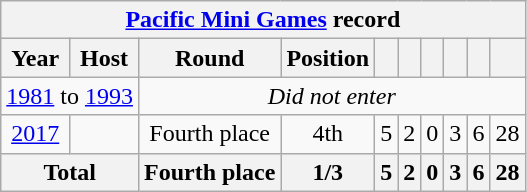<table class="wikitable" style="text-align: center;">
<tr>
<th colspan=10><a href='#'>Pacific Mini Games</a> record</th>
</tr>
<tr>
<th>Year</th>
<th>Host</th>
<th>Round</th>
<th>Position</th>
<th></th>
<th></th>
<th></th>
<th></th>
<th></th>
<th></th>
</tr>
<tr>
<td colspan=2><a href='#'>1981</a> to <a href='#'>1993</a></td>
<td colspan=8><em>Did not enter</em></td>
</tr>
<tr>
<td><a href='#'>2017</a></td>
<td align=left></td>
<td>Fourth place</td>
<td>4th</td>
<td>5</td>
<td>2</td>
<td>0</td>
<td>3</td>
<td>6</td>
<td>28</td>
</tr>
<tr>
<th colspan=2>Total</th>
<th>Fourth place</th>
<th>1/3</th>
<th>5</th>
<th>2</th>
<th>0</th>
<th>3</th>
<th>6</th>
<th>28</th>
</tr>
</table>
